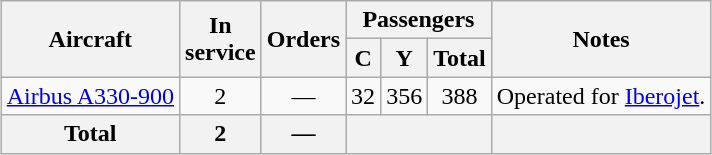<table class="wikitable" style="border-collapse:collapse; margin: auto">
<tr>
<th rowspan="2">Aircraft</th>
<th rowspan="2">In<br>service</th>
<th rowspan="2">Orders</th>
<th colspan="3">Passengers</th>
<th rowspan="2">Notes</th>
</tr>
<tr>
<th><abbr>C</abbr></th>
<th><abbr>Y</abbr></th>
<th>Total</th>
</tr>
<tr>
<td><a href='#'>Airbus A330-900</a></td>
<td align=center>2</td>
<td align=center>—</td>
<td align=center>32</td>
<td align=center>356</td>
<td align=center>388</td>
<td>Operated for <a href='#'>Iberojet</a>.</td>
</tr>
<tr>
<th>Total</th>
<th>2</th>
<th>—</th>
<th colspan=3></th>
<th colspan=1></th>
</tr>
</table>
